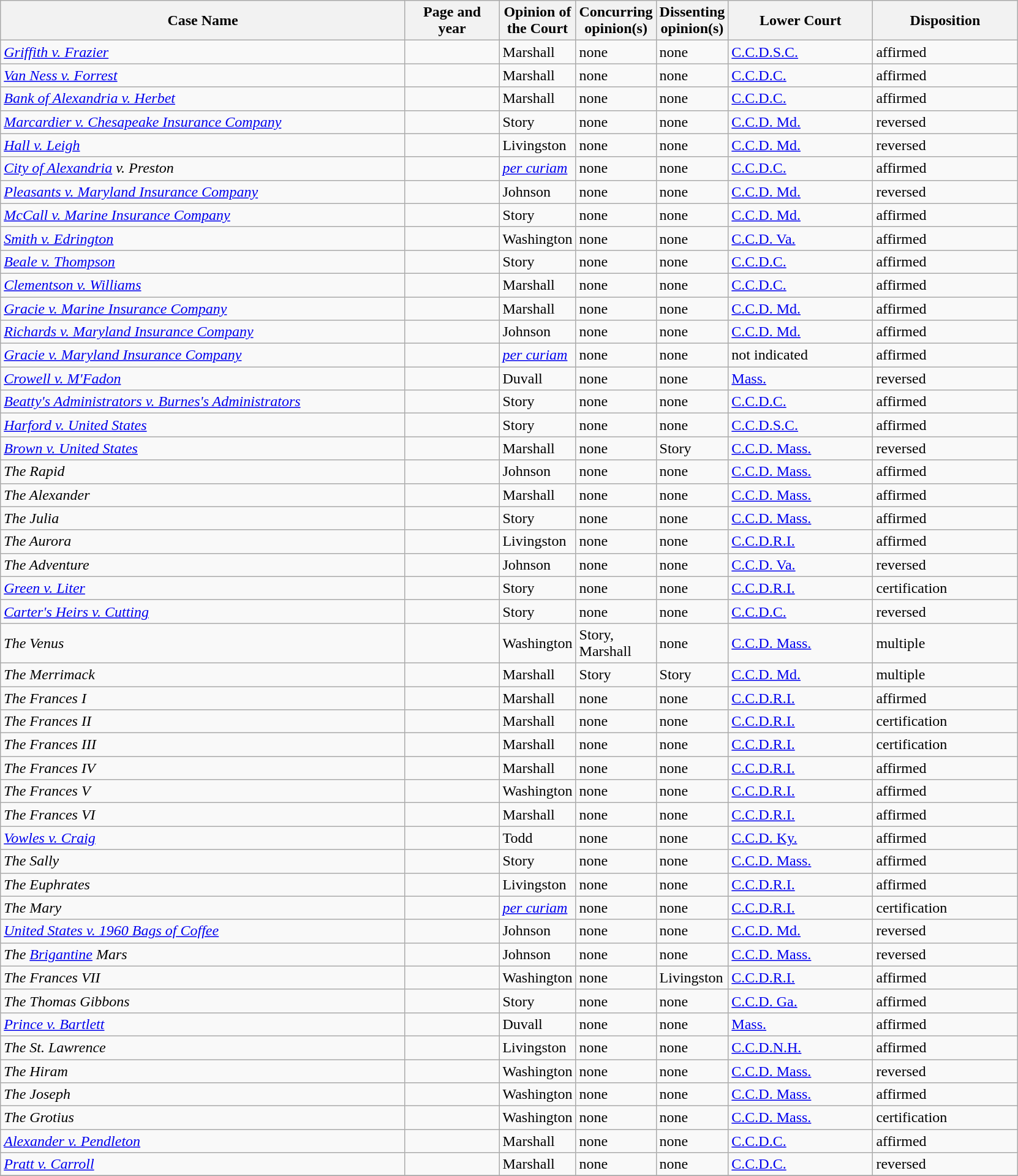<table class="wikitable sortable">
<tr>
<th scope="col" style="width: 433px;">Case Name</th>
<th scope="col" style="width: 95px;">Page and year</th>
<th scope="col" style="width: 10px;">Opinion of the Court</th>
<th scope="col" style="width: 10px;">Concurring opinion(s)</th>
<th scope="col" style="width: 10px;">Dissenting opinion(s)</th>
<th scope="col" style="width: 150px;">Lower Court</th>
<th scope="col" style="width: 150px;">Disposition</th>
</tr>
<tr>
<td><em><a href='#'>Griffith v. Frazier</a></em></td>
<td align="right"></td>
<td>Marshall</td>
<td>none</td>
<td>none</td>
<td><a href='#'>C.C.D.S.C.</a></td>
<td>affirmed</td>
</tr>
<tr>
<td><em><a href='#'>Van Ness v. Forrest</a></em></td>
<td align="right"></td>
<td>Marshall</td>
<td>none</td>
<td>none</td>
<td><a href='#'>C.C.D.C.</a></td>
<td>affirmed</td>
</tr>
<tr>
<td><em><a href='#'>Bank of Alexandria v. Herbet</a></em></td>
<td align="right"></td>
<td>Marshall</td>
<td>none</td>
<td>none</td>
<td><a href='#'>C.C.D.C.</a></td>
<td>affirmed</td>
</tr>
<tr>
<td><em><a href='#'>Marcardier v. Chesapeake Insurance Company</a></em></td>
<td align="right"></td>
<td>Story</td>
<td>none</td>
<td>none</td>
<td><a href='#'>C.C.D. Md.</a></td>
<td>reversed</td>
</tr>
<tr>
<td><em><a href='#'>Hall v. Leigh</a></em></td>
<td align="right"></td>
<td>Livingston</td>
<td>none</td>
<td>none</td>
<td><a href='#'>C.C.D. Md.</a></td>
<td>reversed</td>
</tr>
<tr>
<td><em><a href='#'>City of Alexandria</a> v. Preston</em></td>
<td align="right"></td>
<td><em><a href='#'>per curiam</a></em></td>
<td>none</td>
<td>none</td>
<td><a href='#'>C.C.D.C.</a></td>
<td>affirmed</td>
</tr>
<tr>
<td><em><a href='#'>Pleasants v. Maryland Insurance Company</a></em></td>
<td align="right"></td>
<td>Johnson</td>
<td>none</td>
<td>none</td>
<td><a href='#'>C.C.D. Md.</a></td>
<td>reversed</td>
</tr>
<tr>
<td><em><a href='#'>McCall v. Marine Insurance Company</a></em></td>
<td align="right"></td>
<td>Story</td>
<td>none</td>
<td>none</td>
<td><a href='#'>C.C.D. Md.</a></td>
<td>affirmed</td>
</tr>
<tr>
<td><em><a href='#'>Smith v. Edrington</a></em></td>
<td align="right"></td>
<td>Washington</td>
<td>none</td>
<td>none</td>
<td><a href='#'>C.C.D. Va.</a></td>
<td>affirmed</td>
</tr>
<tr>
<td><em><a href='#'>Beale v. Thompson</a></em></td>
<td align="right"></td>
<td>Story</td>
<td>none</td>
<td>none</td>
<td><a href='#'>C.C.D.C.</a></td>
<td>affirmed</td>
</tr>
<tr>
<td><em><a href='#'>Clementson v. Williams</a></em></td>
<td align="right"></td>
<td>Marshall</td>
<td>none</td>
<td>none</td>
<td><a href='#'>C.C.D.C.</a></td>
<td>affirmed</td>
</tr>
<tr>
<td><em><a href='#'>Gracie v. Marine Insurance Company</a></em></td>
<td align="right"></td>
<td>Marshall</td>
<td>none</td>
<td>none</td>
<td><a href='#'>C.C.D. Md.</a></td>
<td>affirmed</td>
</tr>
<tr>
<td><em><a href='#'>Richards v. Maryland Insurance Company</a></em></td>
<td align="right"></td>
<td>Johnson</td>
<td>none</td>
<td>none</td>
<td><a href='#'>C.C.D. Md.</a></td>
<td>affirmed</td>
</tr>
<tr>
<td><em><a href='#'>Gracie v. Maryland Insurance Company</a></em></td>
<td align="right"></td>
<td><em><a href='#'>per curiam</a></em></td>
<td>none</td>
<td>none</td>
<td>not indicated</td>
<td>affirmed</td>
</tr>
<tr>
<td><em><a href='#'>Crowell v. M'Fadon</a></em></td>
<td align="right"></td>
<td>Duvall</td>
<td>none</td>
<td>none</td>
<td><a href='#'>Mass.</a></td>
<td>reversed</td>
</tr>
<tr>
<td><em><a href='#'>Beatty's Administrators v. Burnes's Administrators</a></em></td>
<td align="right"></td>
<td>Story</td>
<td>none</td>
<td>none</td>
<td><a href='#'>C.C.D.C.</a></td>
<td>affirmed</td>
</tr>
<tr>
<td><em><a href='#'>Harford v. United States</a></em></td>
<td align="right"></td>
<td>Story</td>
<td>none</td>
<td>none</td>
<td><a href='#'>C.C.D.S.C.</a></td>
<td>affirmed</td>
</tr>
<tr>
<td><em><a href='#'>Brown v. United States</a></em></td>
<td align="right"></td>
<td>Marshall</td>
<td>none</td>
<td>Story</td>
<td><a href='#'>C.C.D. Mass.</a></td>
<td>reversed</td>
</tr>
<tr>
<td><em>The Rapid</em></td>
<td align="right"></td>
<td>Johnson</td>
<td>none</td>
<td>none</td>
<td><a href='#'>C.C.D. Mass.</a></td>
<td>affirmed</td>
</tr>
<tr>
<td><em>The Alexander</em></td>
<td align="right"></td>
<td>Marshall</td>
<td>none</td>
<td>none</td>
<td><a href='#'>C.C.D. Mass.</a></td>
<td>affirmed</td>
</tr>
<tr>
<td><em>The Julia</em></td>
<td align="right"></td>
<td>Story</td>
<td>none</td>
<td>none</td>
<td><a href='#'>C.C.D. Mass.</a></td>
<td>affirmed</td>
</tr>
<tr>
<td><em>The Aurora</em></td>
<td align="right"></td>
<td>Livingston</td>
<td>none</td>
<td>none</td>
<td><a href='#'>C.C.D.R.I.</a></td>
<td>affirmed</td>
</tr>
<tr>
<td><em>The Adventure</em></td>
<td align="right"></td>
<td>Johnson</td>
<td>none</td>
<td>none</td>
<td><a href='#'>C.C.D. Va.</a></td>
<td>reversed</td>
</tr>
<tr>
<td><em><a href='#'>Green v. Liter</a></em></td>
<td align="right"></td>
<td>Story</td>
<td>none</td>
<td>none</td>
<td><a href='#'>C.C.D.R.I.</a></td>
<td>certification</td>
</tr>
<tr>
<td><em><a href='#'>Carter's Heirs v. Cutting</a></em></td>
<td align="right"></td>
<td>Story</td>
<td>none</td>
<td>none</td>
<td><a href='#'>C.C.D.C.</a></td>
<td>reversed</td>
</tr>
<tr>
<td><em>The Venus</em></td>
<td align="right"></td>
<td>Washington</td>
<td>Story, Marshall</td>
<td>none</td>
<td><a href='#'>C.C.D. Mass.</a></td>
<td>multiple</td>
</tr>
<tr>
<td><em>The Merrimack</em></td>
<td align="right"></td>
<td>Marshall</td>
<td>Story</td>
<td>Story</td>
<td><a href='#'>C.C.D. Md.</a></td>
<td>multiple</td>
</tr>
<tr>
<td><em>The Frances I</em></td>
<td align="right"></td>
<td>Marshall</td>
<td>none</td>
<td>none</td>
<td><a href='#'>C.C.D.R.I.</a></td>
<td>affirmed</td>
</tr>
<tr>
<td><em>The Frances II</em></td>
<td align="right"></td>
<td>Marshall</td>
<td>none</td>
<td>none</td>
<td><a href='#'>C.C.D.R.I.</a></td>
<td>certification</td>
</tr>
<tr>
<td><em>The Frances III</em></td>
<td align="right"></td>
<td>Marshall</td>
<td>none</td>
<td>none</td>
<td><a href='#'>C.C.D.R.I.</a></td>
<td>certification</td>
</tr>
<tr>
<td><em>The Frances IV</em></td>
<td align="right"></td>
<td>Marshall</td>
<td>none</td>
<td>none</td>
<td><a href='#'>C.C.D.R.I.</a></td>
<td>affirmed</td>
</tr>
<tr>
<td><em>The Frances V</em></td>
<td align="right"></td>
<td>Washington</td>
<td>none</td>
<td>none</td>
<td><a href='#'>C.C.D.R.I.</a></td>
<td>affirmed</td>
</tr>
<tr>
<td><em>The Frances VI</em></td>
<td align="right"></td>
<td>Marshall</td>
<td>none</td>
<td>none</td>
<td><a href='#'>C.C.D.R.I.</a></td>
<td>affirmed</td>
</tr>
<tr>
<td><em><a href='#'>Vowles v. Craig</a></em></td>
<td align="right"></td>
<td>Todd</td>
<td>none</td>
<td>none</td>
<td><a href='#'>C.C.D. Ky.</a></td>
<td>affirmed</td>
</tr>
<tr>
<td><em>The Sally</em></td>
<td align="right"></td>
<td>Story</td>
<td>none</td>
<td>none</td>
<td><a href='#'>C.C.D. Mass.</a></td>
<td>affirmed</td>
</tr>
<tr>
<td><em>The Euphrates</em></td>
<td align="right"></td>
<td>Livingston</td>
<td>none</td>
<td>none</td>
<td><a href='#'>C.C.D.R.I.</a></td>
<td>affirmed</td>
</tr>
<tr>
<td><em>The Mary</em></td>
<td align="right"></td>
<td><em><a href='#'>per curiam</a></em></td>
<td>none</td>
<td>none</td>
<td><a href='#'>C.C.D.R.I.</a></td>
<td>certification</td>
</tr>
<tr>
<td><em><a href='#'>United States v. 1960 Bags of Coffee</a></em></td>
<td align="right"></td>
<td>Johnson</td>
<td>none</td>
<td>none</td>
<td><a href='#'>C.C.D. Md.</a></td>
<td>reversed</td>
</tr>
<tr>
<td><em>The <a href='#'>Brigantine</a> Mars</em></td>
<td align="right"></td>
<td>Johnson</td>
<td>none</td>
<td>none</td>
<td><a href='#'>C.C.D. Mass.</a></td>
<td>reversed</td>
</tr>
<tr>
<td><em>The Frances VII</em></td>
<td align="right"></td>
<td>Washington</td>
<td>none</td>
<td>Livingston</td>
<td><a href='#'>C.C.D.R.I.</a></td>
<td>affirmed</td>
</tr>
<tr>
<td><em>The Thomas Gibbons</em></td>
<td align="right"></td>
<td>Story</td>
<td>none</td>
<td>none</td>
<td><a href='#'>C.C.D. Ga.</a></td>
<td>affirmed</td>
</tr>
<tr>
<td><em><a href='#'>Prince v. Bartlett</a></em></td>
<td align="right"></td>
<td>Duvall</td>
<td>none</td>
<td>none</td>
<td><a href='#'>Mass.</a></td>
<td>affirmed</td>
</tr>
<tr>
<td><em>The St. Lawrence</em></td>
<td align="right"></td>
<td>Livingston</td>
<td>none</td>
<td>none</td>
<td><a href='#'>C.C.D.N.H.</a></td>
<td>affirmed</td>
</tr>
<tr>
<td><em>The Hiram</em></td>
<td align="right"></td>
<td>Washington</td>
<td>none</td>
<td>none</td>
<td><a href='#'>C.C.D. Mass.</a></td>
<td>reversed</td>
</tr>
<tr>
<td><em>The Joseph</em></td>
<td align="right"></td>
<td>Washington</td>
<td>none</td>
<td>none</td>
<td><a href='#'>C.C.D. Mass.</a></td>
<td>affirmed</td>
</tr>
<tr>
<td><em>The Grotius</em></td>
<td align="right"></td>
<td>Washington</td>
<td>none</td>
<td>none</td>
<td><a href='#'>C.C.D. Mass.</a></td>
<td>certification</td>
</tr>
<tr>
<td><em><a href='#'>Alexander v. Pendleton</a></em></td>
<td align="right"></td>
<td>Marshall</td>
<td>none</td>
<td>none</td>
<td><a href='#'>C.C.D.C.</a></td>
<td>affirmed</td>
</tr>
<tr>
<td><em><a href='#'>Pratt v. Carroll</a></em></td>
<td align="right"></td>
<td>Marshall</td>
<td>none</td>
<td>none</td>
<td><a href='#'>C.C.D.C.</a></td>
<td>reversed</td>
</tr>
<tr>
</tr>
</table>
